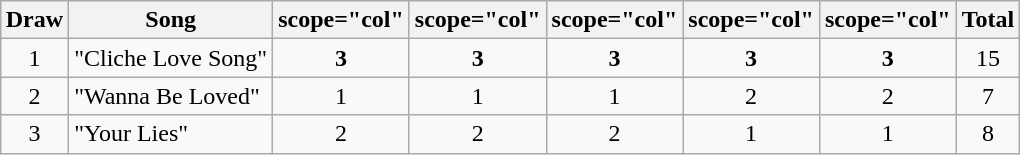<table class="wikitable collapsible" style="margin: 1em auto 1em auto; text-align:center;">
<tr>
<th>Draw</th>
<th>Song</th>
<th>scope="col" </th>
<th>scope="col" </th>
<th>scope="col" </th>
<th>scope="col" </th>
<th>scope="col" </th>
<th>Total</th>
</tr>
<tr>
<td>1</td>
<td align=left>"Cliche Love Song"</td>
<td><strong>3</strong></td>
<td><strong>3</strong></td>
<td><strong>3</strong></td>
<td><strong>3</strong></td>
<td><strong>3</strong></td>
<td>15</td>
</tr>
<tr>
<td>2</td>
<td align=left>"Wanna Be Loved"</td>
<td>1</td>
<td>1</td>
<td>1</td>
<td>2</td>
<td>2</td>
<td>7</td>
</tr>
<tr>
<td>3</td>
<td align=left>"Your Lies"</td>
<td>2</td>
<td>2</td>
<td>2</td>
<td>1</td>
<td>1</td>
<td>8</td>
</tr>
</table>
